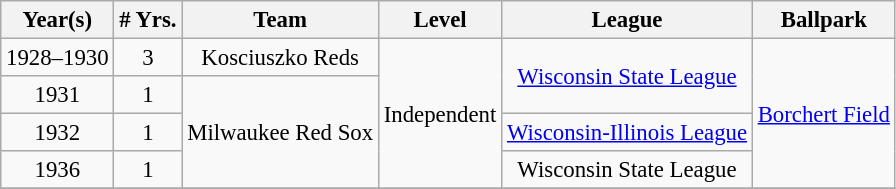<table class="wikitable" style="text-align:center; font-size: 95%;">
<tr>
<th>Year(s)</th>
<th># Yrs.</th>
<th>Team</th>
<th>Level</th>
<th>League</th>
<th>Ballpark</th>
</tr>
<tr>
<td>1928–1930</td>
<td>3</td>
<td>Kosciuszko Reds</td>
<td rowspan=4>Independent</td>
<td rowspan=2><a href='#'>Wisconsin State League</a></td>
<td rowspan=4><a href='#'>Borchert Field</a></td>
</tr>
<tr>
<td>1931</td>
<td>1</td>
<td rowspan=3>Milwaukee Red Sox</td>
</tr>
<tr>
<td>1932</td>
<td>1</td>
<td><a href='#'>Wisconsin-Illinois League</a></td>
</tr>
<tr>
<td>1936</td>
<td>1</td>
<td>Wisconsin State League</td>
</tr>
<tr>
</tr>
</table>
